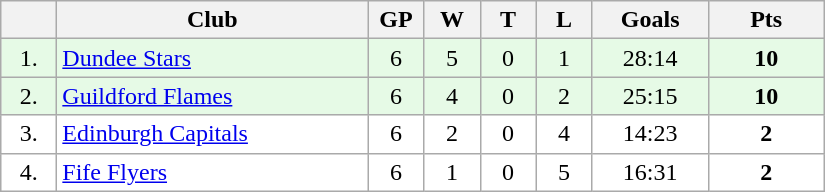<table class="wikitable">
<tr>
<th width="30"></th>
<th width="200">Club</th>
<th width="30">GP</th>
<th width="30">W</th>
<th width="30">T</th>
<th width="30">L</th>
<th width="70">Goals</th>
<th width="70">Pts</th>
</tr>
<tr bgcolor="#e6fae6" align="center">
<td>1.</td>
<td align="left"><a href='#'>Dundee Stars</a></td>
<td>6</td>
<td>5</td>
<td>0</td>
<td>1</td>
<td>28:14</td>
<td><strong>10</strong></td>
</tr>
<tr bgcolor="#e6fae6" align="center">
<td>2.</td>
<td align="left"><a href='#'>Guildford Flames</a></td>
<td>6</td>
<td>4</td>
<td>0</td>
<td>2</td>
<td>25:15</td>
<td><strong>10</strong></td>
</tr>
<tr bgcolor="#FFFFFF" align="center">
<td>3.</td>
<td align="left"><a href='#'>Edinburgh Capitals</a></td>
<td>6</td>
<td>2</td>
<td>0</td>
<td>4</td>
<td>14:23</td>
<td><strong>2</strong></td>
</tr>
<tr bgcolor="#FFFFFF" align="center">
<td>4.</td>
<td align="left"><a href='#'>Fife Flyers</a></td>
<td>6</td>
<td>1</td>
<td>0</td>
<td>5</td>
<td>16:31</td>
<td><strong>2</strong></td>
</tr>
</table>
